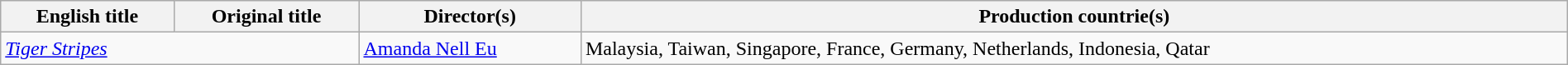<table class="sortable wikitable" style="width:100%; margin-bottom:4px">
<tr>
<th scope="col">English title</th>
<th scope="col">Original title</th>
<th scope="col">Director(s)</th>
<th scope="col">Production countrie(s)</th>
</tr>
<tr>
<td colspan="2"><em><a href='#'>Tiger Stripes</a></em></td>
<td><a href='#'>Amanda Nell Eu</a></td>
<td>Malaysia, Taiwan, Singapore, France, Germany, Netherlands, Indonesia, Qatar</td>
</tr>
</table>
